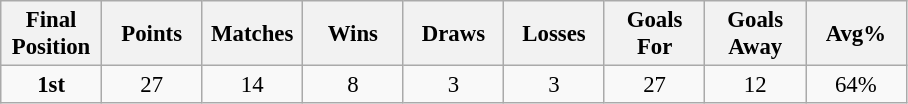<table class="wikitable" style="font-size: 95%; text-align: center;">
<tr>
<th width=60>Final Position</th>
<th width=60>Points</th>
<th width=60>Matches</th>
<th width=60>Wins</th>
<th width=60>Draws</th>
<th width=60>Losses</th>
<th width=60>Goals For</th>
<th width=60>Goals Away</th>
<th width=60>Avg%</th>
</tr>
<tr>
<td><strong>1st</strong></td>
<td>27</td>
<td>14</td>
<td>8</td>
<td>3</td>
<td>3</td>
<td>27</td>
<td>12</td>
<td>64%</td>
</tr>
</table>
